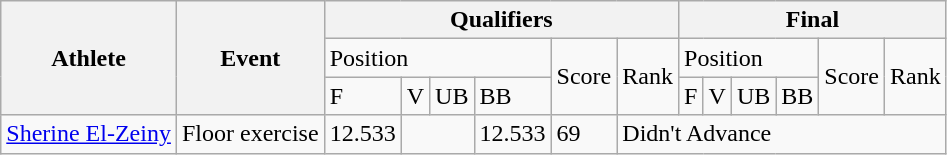<table class="wikitable">
<tr>
<th rowspan="3">Athlete</th>
<th rowspan="3">Event</th>
<th colspan="6">Qualifiers</th>
<th colspan="6">Final</th>
</tr>
<tr>
<td colspan="4">Position</td>
<td rowspan="2">Score</td>
<td rowspan="2">Rank</td>
<td colspan="4">Position</td>
<td rowspan="2">Score</td>
<td rowspan="2">Rank</td>
</tr>
<tr>
<td>F</td>
<td>V</td>
<td>UB</td>
<td>BB</td>
<td>F</td>
<td>V</td>
<td>UB</td>
<td>BB</td>
</tr>
<tr>
<td><a href='#'>Sherine El-Zeiny</a></td>
<td>Floor exercise</td>
<td>12.533</td>
<td colspan="2"></td>
<td>12.533</td>
<td>69</td>
<td colspan="7">Didn't Advance</td>
</tr>
</table>
